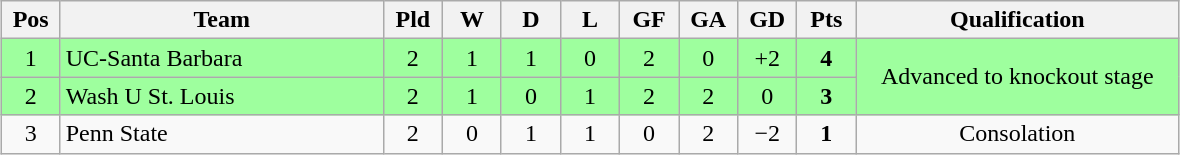<table class="wikitable" style="text-align:center; margin: 1em auto">
<tr>
<th style=width:2em>Pos</th>
<th style=width:13em>Team</th>
<th style=width:2em>Pld</th>
<th style=width:2em>W</th>
<th style=width:2em>D</th>
<th style=width:2em>L</th>
<th style=width:2em>GF</th>
<th style=width:2em>GA</th>
<th style=width:2em>GD</th>
<th style=width:2em>Pts</th>
<th style=width:13em>Qualification</th>
</tr>
<tr bgcolor="#9eff9e">
<td>1</td>
<td style="text-align:left">UC-Santa Barbara</td>
<td>2</td>
<td>1</td>
<td>1</td>
<td>0</td>
<td>2</td>
<td>0</td>
<td>+2</td>
<td><strong>4</strong></td>
<td rowspan="2">Advanced to knockout stage</td>
</tr>
<tr bgcolor="#9eff9e">
<td>2</td>
<td style="text-align:left">Wash U St. Louis</td>
<td>2</td>
<td>1</td>
<td>0</td>
<td>1</td>
<td>2</td>
<td>2</td>
<td>0</td>
<td><strong>3</strong></td>
</tr>
<tr>
<td>3</td>
<td style="text-align:left">Penn State</td>
<td>2</td>
<td>0</td>
<td>1</td>
<td>1</td>
<td>0</td>
<td>2</td>
<td>−2</td>
<td><strong>1</strong></td>
<td>Consolation</td>
</tr>
</table>
